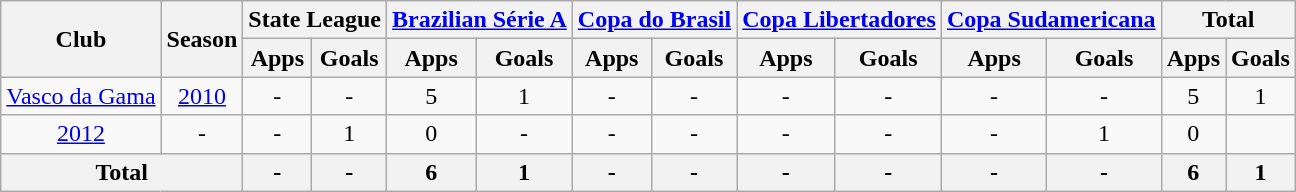<table class="wikitable" style="text-align: center;">
<tr>
<th rowspan="2">Club</th>
<th rowspan="2">Season</th>
<th colspan="2">State League</th>
<th colspan="2"><a href='#'>Brazilian Série A</a></th>
<th colspan="2"><a href='#'>Copa do Brasil</a></th>
<th colspan="2"><a href='#'>Copa Libertadores</a></th>
<th colspan="2"><a href='#'>Copa Sudamericana</a></th>
<th colspan="2">Total</th>
</tr>
<tr>
<th>Apps</th>
<th>Goals</th>
<th>Apps</th>
<th>Goals</th>
<th>Apps</th>
<th>Goals</th>
<th>Apps</th>
<th>Goals</th>
<th>Apps</th>
<th>Goals</th>
<th>Apps</th>
<th>Goals</th>
</tr>
<tr>
<td rowspan="1" valign="center"><a href='#'>Vasco da Gama</a></td>
<td><a href='#'>2010</a></td>
<td>-</td>
<td>-</td>
<td>5</td>
<td>1</td>
<td>-</td>
<td>-</td>
<td>-</td>
<td>-</td>
<td>-</td>
<td>-</td>
<td>5</td>
<td>1</td>
</tr>
<tr>
<td><a href='#'>2012</a></td>
<td>-</td>
<td>-</td>
<td>1</td>
<td>0</td>
<td>-</td>
<td>-</td>
<td>-</td>
<td>-</td>
<td>-</td>
<td>-</td>
<td>1</td>
<td>0</td>
</tr>
<tr>
<th colspan="2"><strong>Total</strong></th>
<th>-</th>
<th>-</th>
<th>6</th>
<th>1</th>
<th>-</th>
<th>-</th>
<th>-</th>
<th>-</th>
<th>-</th>
<th>-</th>
<th>6</th>
<th>1</th>
</tr>
</table>
